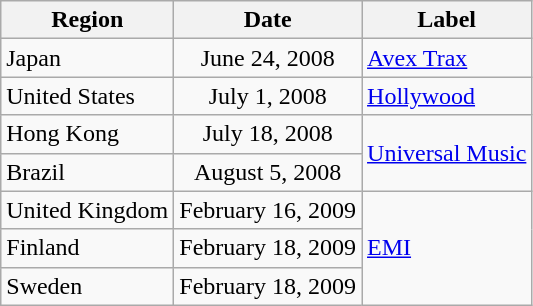<table class="wikitable" '>
<tr>
<th>Region</th>
<th>Date</th>
<th>Label</th>
</tr>
<tr>
<td>Japan</td>
<td style="text-align:center;">June 24, 2008</td>
<td><a href='#'>Avex Trax</a></td>
</tr>
<tr>
<td>United States</td>
<td style="text-align:center;">July 1, 2008</td>
<td><a href='#'>Hollywood</a></td>
</tr>
<tr>
<td>Hong Kong</td>
<td style="text-align:center;">July 18, 2008</td>
<td rowspan="2"><a href='#'>Universal Music</a></td>
</tr>
<tr>
<td>Brazil</td>
<td style="text-align:center;">August 5, 2008</td>
</tr>
<tr>
<td>United Kingdom</td>
<td style="text-align:center;">February 16, 2009</td>
<td rowspan="3"><a href='#'>EMI</a></td>
</tr>
<tr>
<td>Finland</td>
<td style="text-align:center;">February 18, 2009</td>
</tr>
<tr>
<td>Sweden</td>
<td style="text-align:center;">February 18, 2009</td>
</tr>
</table>
